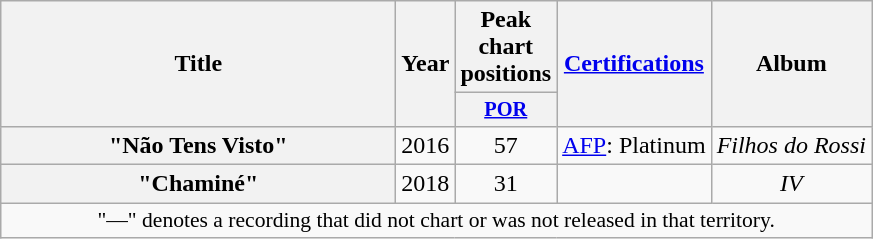<table class="wikitable plainrowheaders" style="text-align:center;" border="1">
<tr>
<th rowspan="2" scope="col" style="width:16em;">Title</th>
<th rowspan="2" scope="col">Year</th>
<th scope="col">Peak chart positions</th>
<th rowspan="2" scope="col"><a href='#'>Certifications</a></th>
<th rowspan="2" scope="col">Album</th>
</tr>
<tr>
<th scope="col" style="width:3em;font-size:85%;"><a href='#'>POR</a><br></th>
</tr>
<tr>
<th scope="row">"Não Tens Visto"<br></th>
<td>2016</td>
<td>57</td>
<td><a href='#'>AFP</a>: Platinum</td>
<td><em>Filhos do Rossi</em></td>
</tr>
<tr>
<th scope="row">"Chaminé"</th>
<td>2018</td>
<td>31</td>
<td></td>
<td><em>IV</em></td>
</tr>
<tr>
<td colspan="5" style="font-size:90%">"—" denotes a recording that did not chart or was not released in that territory.</td>
</tr>
</table>
